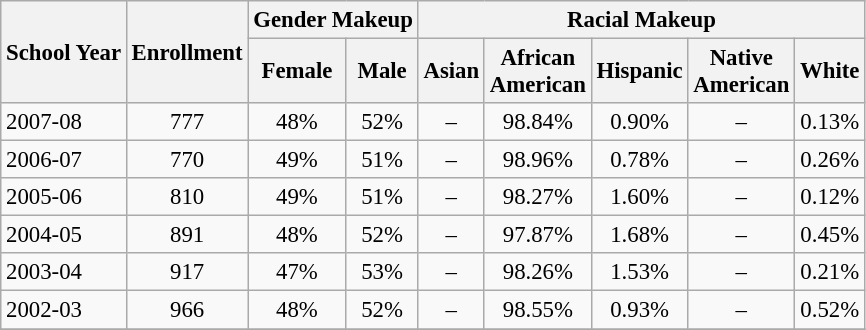<table class="wikitable" style="font-size: 95%;">
<tr>
<th rowspan="2">School Year</th>
<th rowspan="2">Enrollment</th>
<th colspan="2">Gender Makeup</th>
<th colspan="5">Racial Makeup</th>
</tr>
<tr>
<th>Female</th>
<th>Male</th>
<th>Asian</th>
<th>African <br>American</th>
<th>Hispanic</th>
<th>Native <br>American</th>
<th>White</th>
</tr>
<tr>
<td align="left">2007-08</td>
<td align="center">777</td>
<td align="center">48%</td>
<td align="center">52%</td>
<td align="center">–</td>
<td align="center">98.84%</td>
<td align="center">0.90%</td>
<td align="center">–</td>
<td align="center">0.13%</td>
</tr>
<tr>
<td align="left">2006-07</td>
<td align="center">770</td>
<td align="center">49%</td>
<td align="center">51%</td>
<td align="center">–</td>
<td align="center">98.96%</td>
<td align="center">0.78%</td>
<td align="center">–</td>
<td align="center">0.26%</td>
</tr>
<tr>
<td align="left">2005-06</td>
<td align="center">810</td>
<td align="center">49%</td>
<td align="center">51%</td>
<td align="center">–</td>
<td align="center">98.27%</td>
<td align="center">1.60%</td>
<td align="center">–</td>
<td align="center">0.12%</td>
</tr>
<tr>
<td align="left">2004-05</td>
<td align="center">891</td>
<td align="center">48%</td>
<td align="center">52%</td>
<td align="center">–</td>
<td align="center">97.87%</td>
<td align="center">1.68%</td>
<td align="center">–</td>
<td align="center">0.45%</td>
</tr>
<tr>
<td align="left">2003-04</td>
<td align="center">917</td>
<td align="center">47%</td>
<td align="center">53%</td>
<td align="center">–</td>
<td align="center">98.26%</td>
<td align="center">1.53%</td>
<td align="center">–</td>
<td align="center">0.21%</td>
</tr>
<tr>
<td align="left">2002-03</td>
<td align="center">966</td>
<td align="center">48%</td>
<td align="center">52%</td>
<td align="center">–</td>
<td align="center">98.55%</td>
<td align="center">0.93%</td>
<td align="center">–</td>
<td align="center">0.52%</td>
</tr>
<tr>
</tr>
</table>
